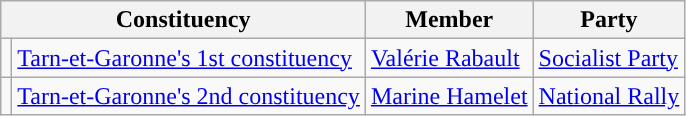<table class="wikitable">
<tr>
<th colspan="2">Constituency</th>
<th>Member</th>
<th>Party</th>
</tr>
<tr>
<td style="background-color: "></td>
<td><a href='#'>Tarn-et-Garonne's 1st constituency</a></td>
<td><a href='#'>Valérie Rabault</a></td>
<td><a href='#'>Socialist Party</a></td>
</tr>
<tr>
<td style="background-color: "></td>
<td><a href='#'>Tarn-et-Garonne's 2nd constituency</a></td>
<td><a href='#'>Marine Hamelet</a></td>
<td><a href='#'>National Rally</a></td>
</tr>
</table>
